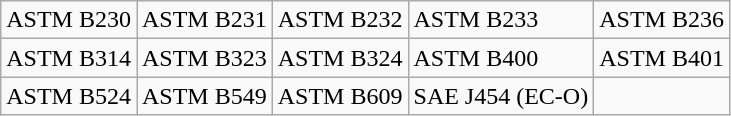<table class="wikitable">
<tr>
<td>ASTM B230</td>
<td>ASTM B231</td>
<td>ASTM B232</td>
<td>ASTM B233</td>
<td>ASTM B236</td>
</tr>
<tr>
<td>ASTM B314</td>
<td>ASTM B323</td>
<td>ASTM B324</td>
<td>ASTM B400</td>
<td>ASTM B401</td>
</tr>
<tr>
<td>ASTM B524</td>
<td>ASTM B549</td>
<td>ASTM B609</td>
<td>SAE J454 (EC-O)</td>
<td></td>
</tr>
</table>
